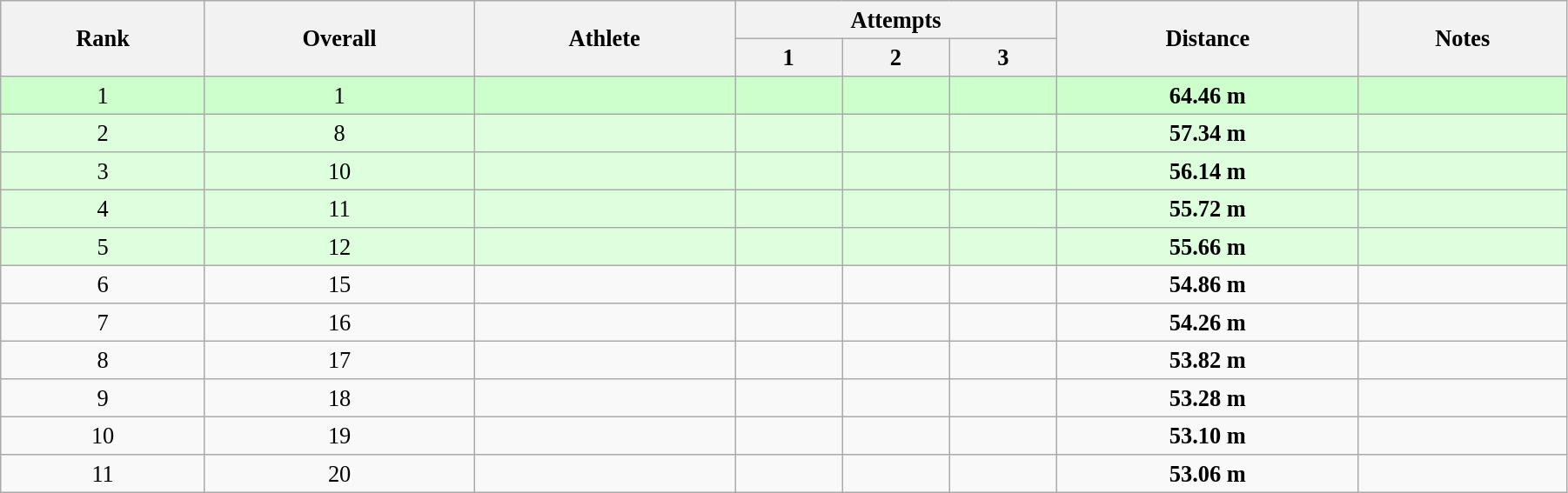<table class="wikitable" style=" text-align:center; font-size:110%;" width="95%">
<tr>
<th rowspan="2">Rank</th>
<th rowspan="2">Overall</th>
<th rowspan="2">Athlete</th>
<th colspan="3">Attempts</th>
<th rowspan="2">Distance</th>
<th rowspan="2">Notes</th>
</tr>
<tr>
<th>1</th>
<th>2</th>
<th>3</th>
</tr>
<tr style="background:#ccffcc;">
<td>1</td>
<td>1</td>
<td align=left></td>
<td></td>
<td></td>
<td></td>
<td><strong>64.46 m</strong></td>
<td></td>
</tr>
<tr style="background:#ddffdd;">
<td>2</td>
<td>8</td>
<td align=left></td>
<td></td>
<td></td>
<td></td>
<td><strong>57.34 m</strong></td>
<td></td>
</tr>
<tr style="background:#ddffdd;">
<td>3</td>
<td>10</td>
<td align=left></td>
<td></td>
<td></td>
<td></td>
<td><strong>56.14 m</strong></td>
<td></td>
</tr>
<tr style="background:#ddffdd;">
<td>4</td>
<td>11</td>
<td align=left></td>
<td></td>
<td></td>
<td></td>
<td><strong>55.72 m</strong></td>
<td></td>
</tr>
<tr style="background:#ddffdd;">
<td>5</td>
<td>12</td>
<td align=left></td>
<td></td>
<td></td>
<td></td>
<td><strong>55.66 m</strong></td>
<td></td>
</tr>
<tr>
<td>6</td>
<td>15</td>
<td align=left></td>
<td></td>
<td></td>
<td></td>
<td><strong>54.86 m</strong></td>
<td></td>
</tr>
<tr>
<td>7</td>
<td>16</td>
<td align=left></td>
<td></td>
<td></td>
<td></td>
<td><strong>54.26 m</strong></td>
<td></td>
</tr>
<tr>
<td>8</td>
<td>17</td>
<td align=left></td>
<td></td>
<td></td>
<td></td>
<td><strong>53.82 m</strong></td>
<td></td>
</tr>
<tr>
<td>9</td>
<td>18</td>
<td align=left></td>
<td></td>
<td></td>
<td></td>
<td><strong>53.28 m</strong></td>
<td></td>
</tr>
<tr>
<td>10</td>
<td>19</td>
<td align=left></td>
<td></td>
<td></td>
<td></td>
<td><strong>53.10 m</strong></td>
<td></td>
</tr>
<tr>
<td>11</td>
<td>20</td>
<td align=left></td>
<td></td>
<td></td>
<td></td>
<td><strong>53.06 m</strong></td>
<td></td>
</tr>
</table>
